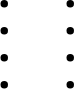<table>
<tr>
<td><br><ul><li></li><li></li><li></li><li></li></ul></td>
<td valign="top"><br><ul><li></li><li></li><li></li><li></li></ul></td>
</tr>
</table>
